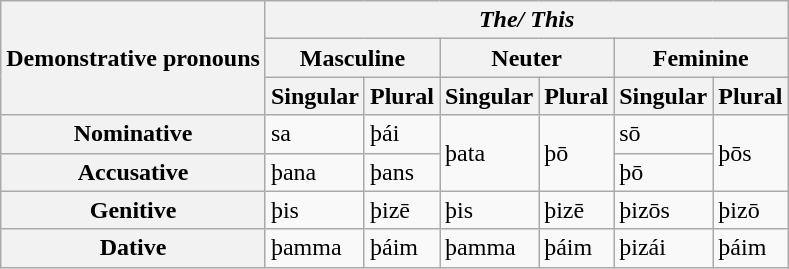<table class="wikitable mw-collapsible">
<tr>
<th rowspan="3">Demonstrative pronouns</th>
<th colspan="6"><em>The/ This</em></th>
</tr>
<tr>
<th colspan="2">Masculine</th>
<th colspan="2">Neuter</th>
<th colspan="2">Feminine</th>
</tr>
<tr>
<th>Singular</th>
<th>Plural</th>
<th>Singular</th>
<th>Plural</th>
<th>Singular</th>
<th>Plural</th>
</tr>
<tr>
<th>Nominative</th>
<td>sa</td>
<td>þái</td>
<td rowspan="2">þata</td>
<td rowspan="2">þō</td>
<td>sō</td>
<td rowspan="2">þōs</td>
</tr>
<tr>
<th>Accusative</th>
<td>þana</td>
<td>þans</td>
<td>þō</td>
</tr>
<tr>
<th>Genitive</th>
<td>þis</td>
<td>þizē</td>
<td>þis</td>
<td>þizē</td>
<td>þizōs</td>
<td>þizō</td>
</tr>
<tr>
<th>Dative</th>
<td>þamma</td>
<td>þáim</td>
<td>þamma</td>
<td>þáim</td>
<td>þizái</td>
<td>þáim</td>
</tr>
</table>
